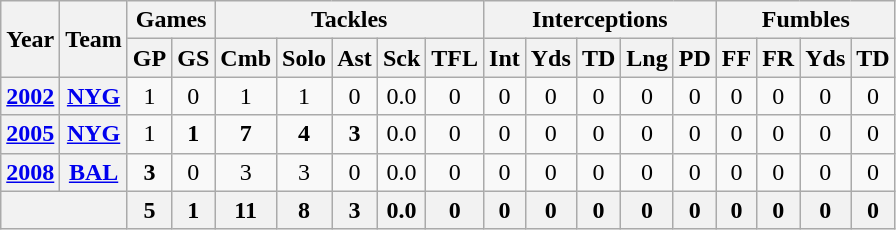<table class="wikitable" style="text-align:center">
<tr>
<th rowspan="2">Year</th>
<th rowspan="2">Team</th>
<th colspan="2">Games</th>
<th colspan="5">Tackles</th>
<th colspan="5">Interceptions</th>
<th colspan="4">Fumbles</th>
</tr>
<tr>
<th>GP</th>
<th>GS</th>
<th>Cmb</th>
<th>Solo</th>
<th>Ast</th>
<th>Sck</th>
<th>TFL</th>
<th>Int</th>
<th>Yds</th>
<th>TD</th>
<th>Lng</th>
<th>PD</th>
<th>FF</th>
<th>FR</th>
<th>Yds</th>
<th>TD</th>
</tr>
<tr>
<th><a href='#'>2002</a></th>
<th><a href='#'>NYG</a></th>
<td>1</td>
<td>0</td>
<td>1</td>
<td>1</td>
<td>0</td>
<td>0.0</td>
<td>0</td>
<td>0</td>
<td>0</td>
<td>0</td>
<td>0</td>
<td>0</td>
<td>0</td>
<td>0</td>
<td>0</td>
<td>0</td>
</tr>
<tr>
<th><a href='#'>2005</a></th>
<th><a href='#'>NYG</a></th>
<td>1</td>
<td><strong>1</strong></td>
<td><strong>7</strong></td>
<td><strong>4</strong></td>
<td><strong>3</strong></td>
<td>0.0</td>
<td>0</td>
<td>0</td>
<td>0</td>
<td>0</td>
<td>0</td>
<td>0</td>
<td>0</td>
<td>0</td>
<td>0</td>
<td>0</td>
</tr>
<tr>
<th><a href='#'>2008</a></th>
<th><a href='#'>BAL</a></th>
<td><strong>3</strong></td>
<td>0</td>
<td>3</td>
<td>3</td>
<td>0</td>
<td>0.0</td>
<td>0</td>
<td>0</td>
<td>0</td>
<td>0</td>
<td>0</td>
<td>0</td>
<td>0</td>
<td>0</td>
<td>0</td>
<td>0</td>
</tr>
<tr>
<th colspan="2"></th>
<th>5</th>
<th>1</th>
<th>11</th>
<th>8</th>
<th>3</th>
<th>0.0</th>
<th>0</th>
<th>0</th>
<th>0</th>
<th>0</th>
<th>0</th>
<th>0</th>
<th>0</th>
<th>0</th>
<th>0</th>
<th>0</th>
</tr>
</table>
